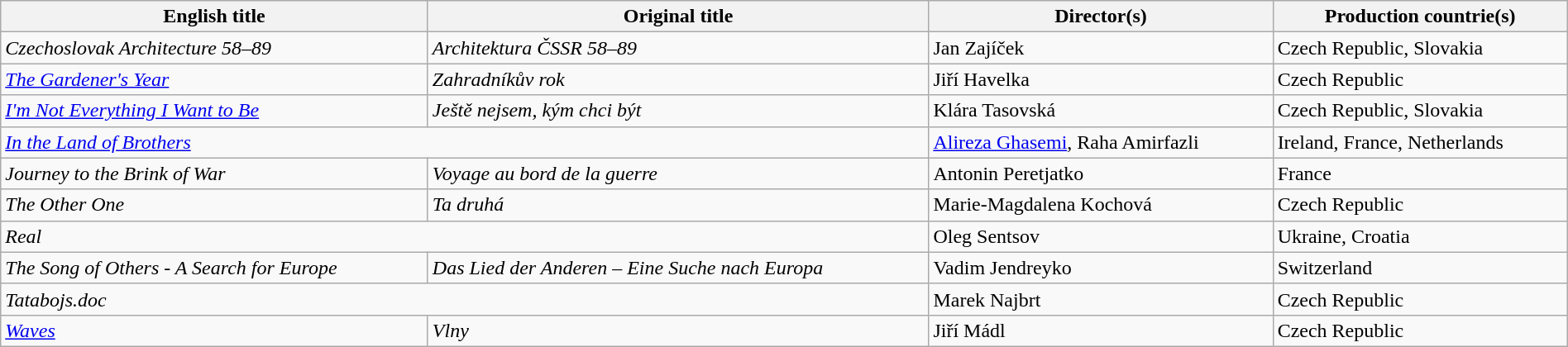<table class="sortable wikitable" style="width:100%; margin-bottom:4px" cellpadding="5">
<tr>
<th scope="col">English title</th>
<th scope="col">Original title</th>
<th scope="col">Director(s)</th>
<th scope="col">Production countrie(s)</th>
</tr>
<tr>
<td><em>Czechoslovak Architecture 58–89</em></td>
<td><em>Architektura ČSSR 58–89</em></td>
<td>Jan Zajíček</td>
<td>Czech Republic, Slovakia</td>
</tr>
<tr>
<td><em><a href='#'>The Gardener's Year</a></em></td>
<td><em>Zahradníkův rok</em></td>
<td>Jiří Havelka</td>
<td>Czech Republic</td>
</tr>
<tr>
<td><em><a href='#'>I'm Not Everything I Want to Be</a></em></td>
<td><em>Ještě nejsem, kým chci být</em></td>
<td>Klára Tasovská</td>
<td>Czech Republic, Slovakia</td>
</tr>
<tr>
<td colspan=2><em><a href='#'>In the Land of Brothers</a></em></td>
<td><a href='#'>Alireza Ghasemi</a>, Raha Amirfazli</td>
<td>Ireland, France, Netherlands</td>
</tr>
<tr>
<td><em>Journey to the Brink of War</em></td>
<td><em>Voyage au bord de la guerre</em></td>
<td>Antonin Peretjatko</td>
<td>France</td>
</tr>
<tr>
<td><em>The Other One</em></td>
<td><em>Ta druhá</em></td>
<td>Marie-Magdalena Kochová</td>
<td>Czech Republic</td>
</tr>
<tr>
<td colspan=2><em>Real</em></td>
<td>Oleg Sentsov</td>
<td>Ukraine, Croatia</td>
</tr>
<tr>
<td><em>The Song of Others - A Search for Europe</em></td>
<td><em>Das Lied der Anderen – Eine Suche nach Europa</em></td>
<td>Vadim Jendreyko</td>
<td>Switzerland</td>
</tr>
<tr>
<td colspan=2><em>Tatabojs.doc</em></td>
<td>Marek Najbrt</td>
<td>Czech Republic</td>
</tr>
<tr>
<td><em><a href='#'>Waves</a></em></td>
<td><em>Vlny</em></td>
<td>Jiří Mádl</td>
<td>Czech Republic</td>
</tr>
</table>
